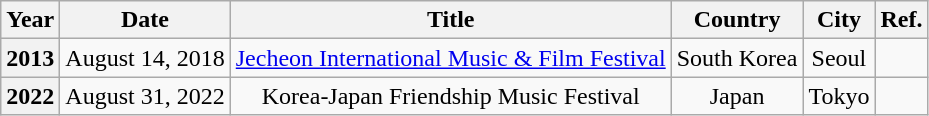<table class="wikitable plainrowheaders" style="text-align:center;">
<tr>
<th>Year</th>
<th>Date</th>
<th>Title</th>
<th>Country</th>
<th>City</th>
<th>Ref.</th>
</tr>
<tr>
<th scope="row">2013</th>
<td>August 14, 2018</td>
<td><a href='#'>Jecheon International Music & Film Festival</a></td>
<td>South Korea</td>
<td>Seoul</td>
<td></td>
</tr>
<tr>
<th scope="row">2022</th>
<td>August 31, 2022</td>
<td>Korea-Japan Friendship Music Festival</td>
<td>Japan</td>
<td>Tokyo</td>
<td></td>
</tr>
</table>
